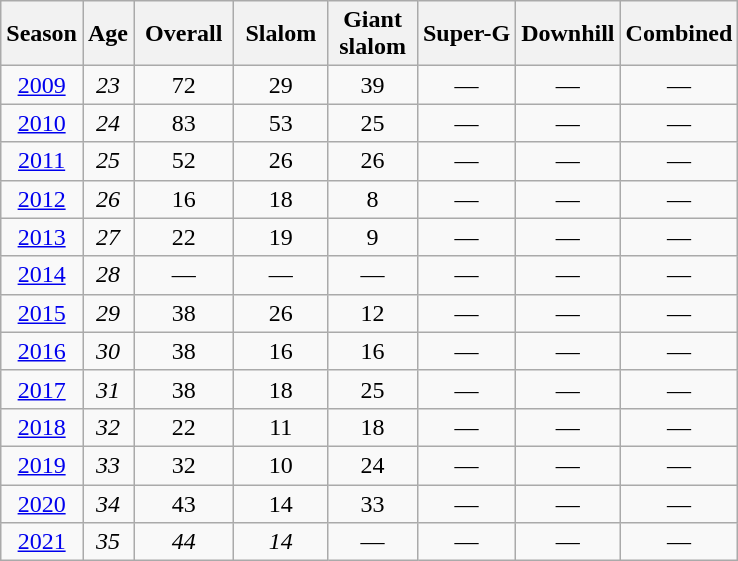<table class=wikitable style="text-align:center">
<tr>
<th>Season</th>
<th>Age</th>
<th> Overall </th>
<th> Slalom </th>
<th>Giant<br> slalom </th>
<th>Super-G</th>
<th>Downhill</th>
<th>Combined</th>
</tr>
<tr>
<td><a href='#'>2009</a></td>
<td><em>23</em></td>
<td>72</td>
<td>29</td>
<td>39</td>
<td>—</td>
<td>—</td>
<td>—</td>
</tr>
<tr>
<td><a href='#'>2010</a></td>
<td><em>24</em></td>
<td>83</td>
<td>53</td>
<td>25</td>
<td>—</td>
<td>—</td>
<td>—</td>
</tr>
<tr>
<td><a href='#'>2011</a></td>
<td><em>25</em></td>
<td>52</td>
<td>26</td>
<td>26</td>
<td>—</td>
<td>—</td>
<td>—</td>
</tr>
<tr>
<td><a href='#'>2012</a></td>
<td><em>26</em></td>
<td>16</td>
<td>18</td>
<td>8</td>
<td>—</td>
<td>—</td>
<td>—</td>
</tr>
<tr>
<td><a href='#'>2013</a></td>
<td><em>27</em></td>
<td>22</td>
<td>19</td>
<td>9</td>
<td>—</td>
<td>—</td>
<td>—</td>
</tr>
<tr>
<td><a href='#'>2014</a></td>
<td><em>28</em></td>
<td>—</td>
<td>—</td>
<td>—</td>
<td>—</td>
<td>—</td>
<td>—</td>
</tr>
<tr>
<td><a href='#'>2015</a></td>
<td><em>29</em></td>
<td>38</td>
<td>26</td>
<td>12</td>
<td>—</td>
<td>—</td>
<td>—</td>
</tr>
<tr>
<td><a href='#'>2016</a></td>
<td><em>30</em></td>
<td>38</td>
<td>16</td>
<td>16</td>
<td>—</td>
<td>—</td>
<td>—</td>
</tr>
<tr>
<td><a href='#'>2017</a></td>
<td><em>31</em></td>
<td>38</td>
<td>18</td>
<td>25</td>
<td>—</td>
<td>—</td>
<td>—</td>
</tr>
<tr>
<td><a href='#'>2018</a></td>
<td><em>32</em></td>
<td>22</td>
<td>11</td>
<td>18</td>
<td>—</td>
<td>—</td>
<td>—</td>
</tr>
<tr>
<td><a href='#'>2019</a></td>
<td><em>33</em></td>
<td>32</td>
<td>10</td>
<td>24</td>
<td>—</td>
<td>—</td>
<td>—</td>
</tr>
<tr>
<td><a href='#'>2020</a></td>
<td><em>34</em></td>
<td>43</td>
<td>14</td>
<td>33</td>
<td>—</td>
<td>—</td>
<td>—</td>
</tr>
<tr>
<td><a href='#'>2021</a></td>
<td><em>35</em></td>
<td><em>44</em></td>
<td><em>14</em></td>
<td>—</td>
<td>—</td>
<td>—</td>
<td>—</td>
</tr>
</table>
